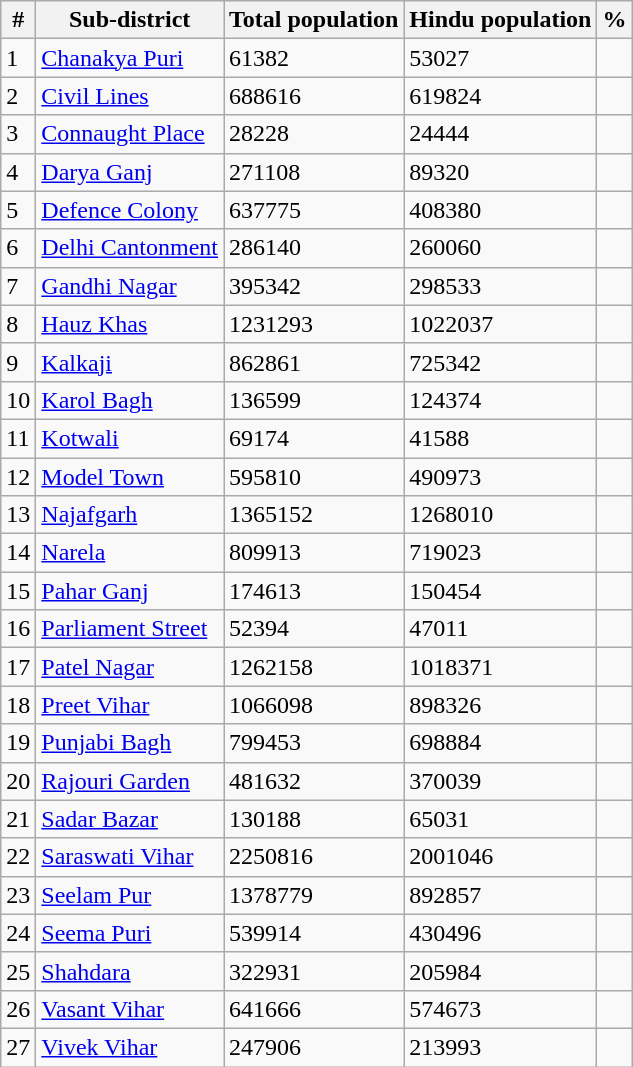<table class="wikitable sortable">
<tr>
<th>#</th>
<th>Sub-district</th>
<th>Total population</th>
<th>Hindu population</th>
<th>%</th>
</tr>
<tr>
<td>1</td>
<td><a href='#'>Chanakya Puri</a></td>
<td>61382</td>
<td>53027</td>
<td></td>
</tr>
<tr>
<td>2</td>
<td><a href='#'>Civil Lines</a></td>
<td>688616</td>
<td>619824</td>
<td></td>
</tr>
<tr>
<td>3</td>
<td><a href='#'>Connaught Place</a></td>
<td>28228</td>
<td>24444</td>
<td></td>
</tr>
<tr>
<td>4</td>
<td><a href='#'>Darya Ganj</a></td>
<td>271108</td>
<td>89320</td>
<td></td>
</tr>
<tr>
<td>5</td>
<td><a href='#'>Defence Colony</a></td>
<td>637775</td>
<td>408380</td>
<td></td>
</tr>
<tr>
<td>6</td>
<td><a href='#'>Delhi Cantonment</a></td>
<td>286140</td>
<td>260060</td>
<td></td>
</tr>
<tr>
<td>7</td>
<td><a href='#'>Gandhi Nagar</a></td>
<td>395342</td>
<td>298533</td>
<td></td>
</tr>
<tr>
<td>8</td>
<td><a href='#'>Hauz Khas</a></td>
<td>1231293</td>
<td>1022037</td>
<td></td>
</tr>
<tr>
<td>9</td>
<td><a href='#'>Kalkaji</a></td>
<td>862861</td>
<td>725342</td>
<td></td>
</tr>
<tr>
<td>10</td>
<td><a href='#'>Karol Bagh</a></td>
<td>136599</td>
<td>124374</td>
<td></td>
</tr>
<tr>
<td>11</td>
<td><a href='#'>Kotwali</a></td>
<td>69174</td>
<td>41588</td>
<td></td>
</tr>
<tr>
<td>12</td>
<td><a href='#'>Model Town</a></td>
<td>595810</td>
<td>490973</td>
<td></td>
</tr>
<tr>
<td>13</td>
<td><a href='#'>Najafgarh</a></td>
<td>1365152</td>
<td>1268010</td>
<td></td>
</tr>
<tr>
<td>14</td>
<td><a href='#'>Narela</a></td>
<td>809913</td>
<td>719023</td>
<td></td>
</tr>
<tr>
<td>15</td>
<td><a href='#'>Pahar Ganj</a></td>
<td>174613</td>
<td>150454</td>
<td></td>
</tr>
<tr>
<td>16</td>
<td><a href='#'>Parliament Street</a></td>
<td>52394</td>
<td>47011</td>
<td></td>
</tr>
<tr>
<td>17</td>
<td><a href='#'>Patel Nagar</a></td>
<td>1262158</td>
<td>1018371</td>
<td></td>
</tr>
<tr>
<td>18</td>
<td><a href='#'>Preet Vihar</a></td>
<td>1066098</td>
<td>898326</td>
<td></td>
</tr>
<tr>
<td>19</td>
<td><a href='#'>Punjabi Bagh</a></td>
<td>799453</td>
<td>698884</td>
<td></td>
</tr>
<tr>
<td>20</td>
<td><a href='#'>Rajouri Garden</a></td>
<td>481632</td>
<td>370039</td>
<td></td>
</tr>
<tr>
<td>21</td>
<td><a href='#'>Sadar Bazar</a></td>
<td>130188</td>
<td>65031</td>
<td></td>
</tr>
<tr>
<td>22</td>
<td><a href='#'>Saraswati Vihar</a></td>
<td>2250816</td>
<td>2001046</td>
<td></td>
</tr>
<tr>
<td>23</td>
<td><a href='#'>Seelam Pur</a></td>
<td>1378779</td>
<td>892857</td>
<td></td>
</tr>
<tr>
<td>24</td>
<td><a href='#'>Seema Puri</a></td>
<td>539914</td>
<td>430496</td>
<td></td>
</tr>
<tr>
<td>25</td>
<td><a href='#'>Shahdara</a></td>
<td>322931</td>
<td>205984</td>
<td></td>
</tr>
<tr>
<td>26</td>
<td><a href='#'>Vasant Vihar</a></td>
<td>641666</td>
<td>574673</td>
<td></td>
</tr>
<tr>
<td>27</td>
<td><a href='#'>Vivek Vihar</a></td>
<td>247906</td>
<td>213993</td>
<td></td>
</tr>
</table>
